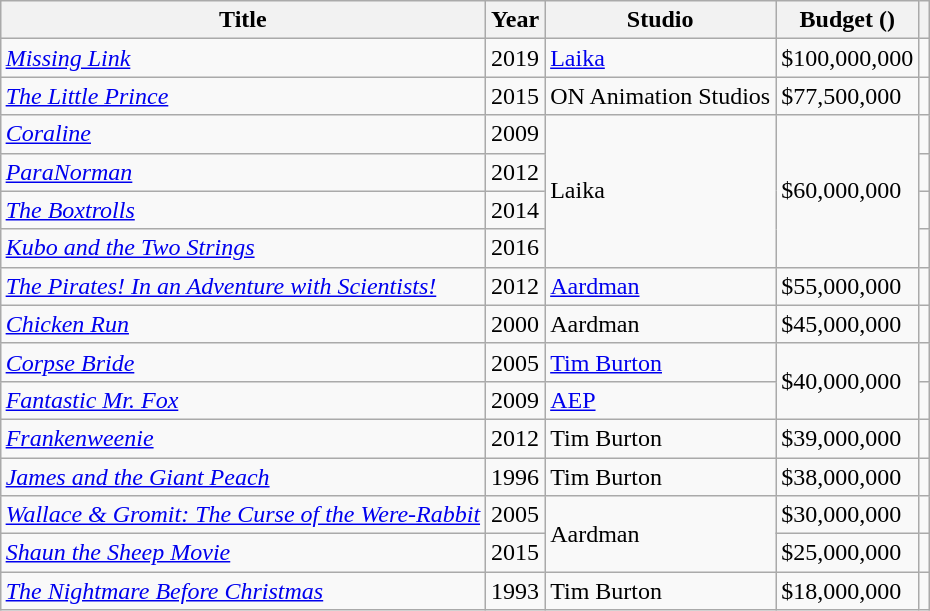<table class="wikitable sortable" style="margin:auto; margin:auto;">
<tr>
<th>Title</th>
<th>Year</th>
<th>Studio</th>
<th>Budget ()</th>
<th></th>
</tr>
<tr>
<td><em><a href='#'>Missing Link</a></em></td>
<td>2019</td>
<td><a href='#'>Laika</a></td>
<td>$100,000,000</td>
<td></td>
</tr>
<tr>
<td><em><a href='#'>The Little Prince</a></em></td>
<td>2015</td>
<td>ON Animation Studios</td>
<td>$77,500,000</td>
<td></td>
</tr>
<tr>
<td><em><a href='#'>Coraline</a></em></td>
<td>2009</td>
<td rowspan="4">Laika</td>
<td rowspan=4>$60,000,000</td>
<td></td>
</tr>
<tr>
<td><em><a href='#'>ParaNorman</a></em></td>
<td>2012</td>
<td></td>
</tr>
<tr>
<td><em><a href='#'>The Boxtrolls</a></em></td>
<td>2014</td>
<td></td>
</tr>
<tr>
<td><em><a href='#'>Kubo and the Two Strings</a></em></td>
<td>2016</td>
<td></td>
</tr>
<tr>
<td><em><a href='#'>The Pirates! In an Adventure with Scientists!</a></em></td>
<td>2012</td>
<td scope="row"><a href='#'>Aardman</a></td>
<td>$55,000,000</td>
<td></td>
</tr>
<tr>
<td><em><a href='#'>Chicken Run</a></em></td>
<td>2000</td>
<td>Aardman</td>
<td>$45,000,000</td>
<td></td>
</tr>
<tr>
<td><em><a href='#'>Corpse Bride</a></em></td>
<td>2005</td>
<td scope="row"><a href='#'>Tim Burton</a></td>
<td rowspan=2>$40,000,000</td>
<td></td>
</tr>
<tr>
<td><em><a href='#'>Fantastic Mr. Fox</a></em></td>
<td>2009</td>
<td><a href='#'>AEP</a></td>
<td></td>
</tr>
<tr>
<td><em><a href='#'>Frankenweenie</a></em></td>
<td>2012</td>
<td>Tim Burton</td>
<td>$39,000,000</td>
<td></td>
</tr>
<tr>
<td><em><a href='#'>James and the Giant Peach</a></em></td>
<td>1996</td>
<td>Tim Burton</td>
<td>$38,000,000</td>
<td></td>
</tr>
<tr>
<td><em><a href='#'>Wallace & Gromit: The Curse of the Were-Rabbit</a></em></td>
<td>2005</td>
<td rowspan="2" scope="row">Aardman</td>
<td>$30,000,000</td>
<td></td>
</tr>
<tr>
<td><em><a href='#'>Shaun the Sheep Movie</a></em></td>
<td>2015</td>
<td>$25,000,000</td>
<td></td>
</tr>
<tr>
<td><em><a href='#'>The Nightmare Before Christmas</a></em></td>
<td>1993</td>
<td>Tim Burton</td>
<td>$18,000,000</td>
<td></td>
</tr>
</table>
